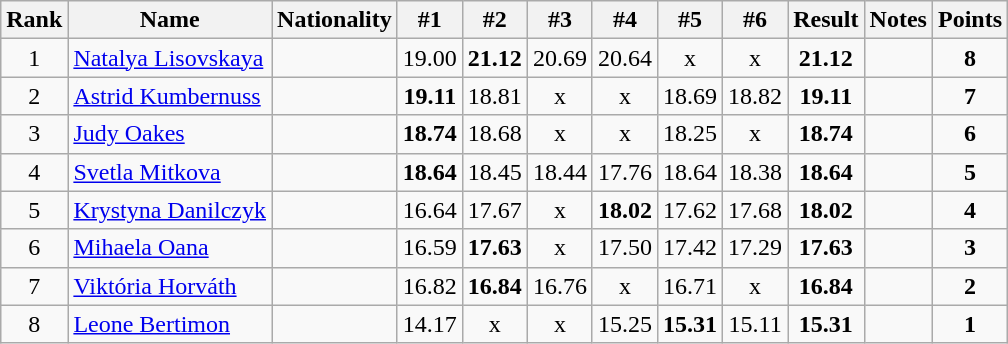<table class="wikitable sortable" style="text-align:center">
<tr>
<th>Rank</th>
<th>Name</th>
<th>Nationality</th>
<th>#1</th>
<th>#2</th>
<th>#3</th>
<th>#4</th>
<th>#5</th>
<th>#6</th>
<th>Result</th>
<th>Notes</th>
<th>Points</th>
</tr>
<tr>
<td>1</td>
<td align=left><a href='#'>Natalya Lisovskaya</a></td>
<td align=left></td>
<td>19.00</td>
<td><strong>21.12</strong></td>
<td>20.69</td>
<td>20.64</td>
<td>x</td>
<td>x</td>
<td><strong>21.12</strong></td>
<td></td>
<td><strong>8</strong></td>
</tr>
<tr>
<td>2</td>
<td align=left><a href='#'>Astrid Kumbernuss</a></td>
<td align=left></td>
<td><strong>19.11</strong></td>
<td>18.81</td>
<td>x</td>
<td>x</td>
<td>18.69</td>
<td>18.82</td>
<td><strong>19.11</strong></td>
<td></td>
<td><strong>7</strong></td>
</tr>
<tr>
<td>3</td>
<td align=left><a href='#'>Judy Oakes</a></td>
<td align=left></td>
<td><strong>18.74</strong></td>
<td>18.68</td>
<td>x</td>
<td>x</td>
<td>18.25</td>
<td>x</td>
<td><strong>18.74</strong></td>
<td></td>
<td><strong>6</strong></td>
</tr>
<tr>
<td>4</td>
<td align=left><a href='#'>Svetla Mitkova</a></td>
<td align=left></td>
<td><strong>18.64</strong></td>
<td>18.45</td>
<td>18.44</td>
<td>17.76</td>
<td>18.64</td>
<td>18.38</td>
<td><strong>18.64</strong></td>
<td></td>
<td><strong>5</strong></td>
</tr>
<tr>
<td>5</td>
<td align=left><a href='#'>Krystyna Danilczyk</a></td>
<td align=left></td>
<td>16.64</td>
<td>17.67</td>
<td>x</td>
<td><strong>18.02</strong></td>
<td>17.62</td>
<td>17.68</td>
<td><strong>18.02</strong></td>
<td></td>
<td><strong>4</strong></td>
</tr>
<tr>
<td>6</td>
<td align=left><a href='#'>Mihaela Oana</a></td>
<td align=left></td>
<td>16.59</td>
<td><strong>17.63</strong></td>
<td>x</td>
<td>17.50</td>
<td>17.42</td>
<td>17.29</td>
<td><strong>17.63</strong></td>
<td></td>
<td><strong>3</strong></td>
</tr>
<tr>
<td>7</td>
<td align=left><a href='#'>Viktória Horváth</a></td>
<td align=left></td>
<td>16.82</td>
<td><strong>16.84</strong></td>
<td>16.76</td>
<td>x</td>
<td>16.71</td>
<td>x</td>
<td><strong>16.84</strong></td>
<td></td>
<td><strong>2</strong></td>
</tr>
<tr>
<td>8</td>
<td align=left><a href='#'>Leone Bertimon</a></td>
<td align=left></td>
<td>14.17</td>
<td>x</td>
<td>x</td>
<td>15.25</td>
<td><strong>15.31</strong></td>
<td>15.11</td>
<td><strong>15.31</strong></td>
<td></td>
<td><strong>1</strong></td>
</tr>
</table>
